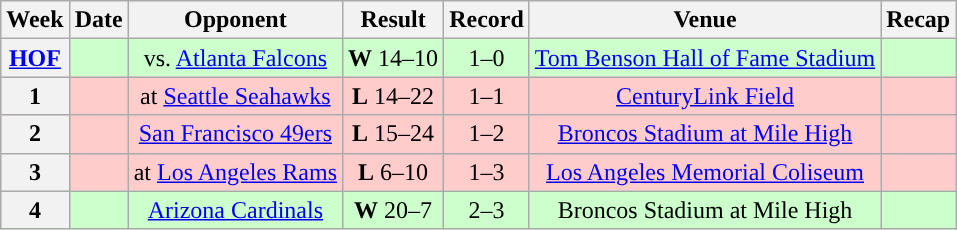<table class="wikitable" style="text-align:center">
<tr>
<th>Week</th>
<th>Date</th>
<th>Opponent</th>
<th>Result</th>
<th>Record</th>
<th>Venue</th>
<th>Recap</th>
</tr>
<tr style="background:#cfc">
<th><a href='#'>HOF</a></th>
<td></td>
<td>vs. <a href='#'>Atlanta Falcons</a></td>
<td><strong>W</strong> 14–10</td>
<td>1–0</td>
<td><a href='#'>Tom Benson Hall of Fame Stadium</a></td>
<td></td>
</tr>
<tr style="background:#fcc">
<th>1</th>
<td></td>
<td>at <a href='#'>Seattle Seahawks</a></td>
<td><strong>L</strong> 14–22</td>
<td>1–1</td>
<td><a href='#'>CenturyLink Field</a></td>
<td></td>
</tr>
<tr style="background:#fcc">
<th>2</th>
<td></td>
<td><a href='#'>San Francisco 49ers</a></td>
<td><strong>L</strong> 15–24</td>
<td>1–2</td>
<td><a href='#'>Broncos Stadium at Mile High</a> </td>
<td></td>
</tr>
<tr style="background:#fcc">
<th>3</th>
<td></td>
<td>at <a href='#'>Los Angeles Rams</a></td>
<td><strong>L</strong> 6–10</td>
<td>1–3</td>
<td><a href='#'>Los Angeles Memorial Coliseum</a></td>
<td></td>
</tr>
<tr style="background:#cfc">
<th>4</th>
<td></td>
<td><a href='#'>Arizona Cardinals</a></td>
<td><strong>W</strong> 20–7</td>
<td>2–3</td>
<td>Broncos Stadium at Mile High </td>
<td></td>
</tr>
</table>
